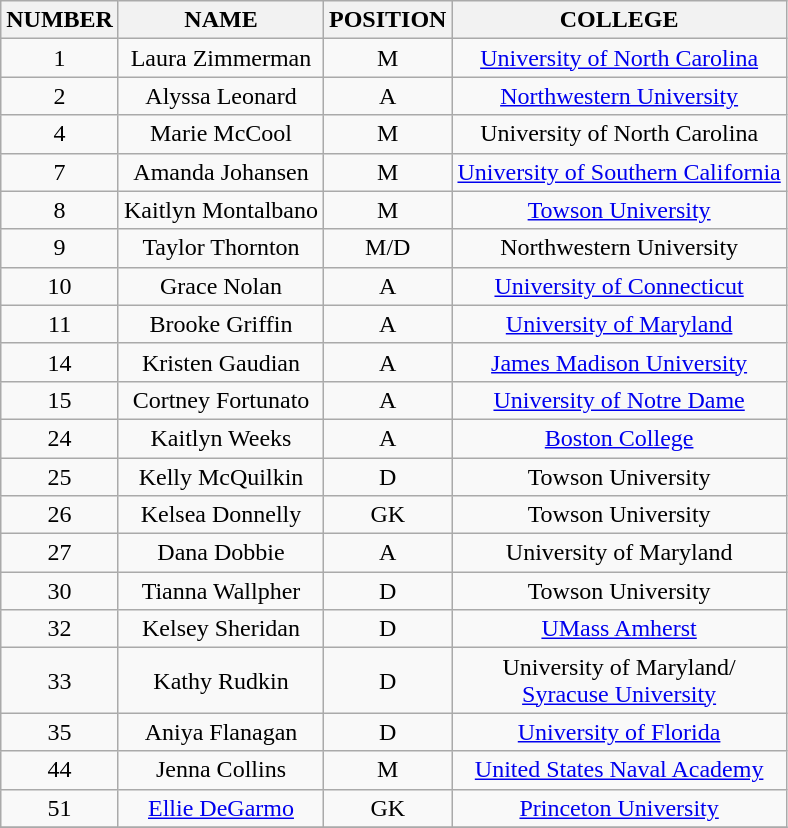<table class="wikitable" style="text-align:center;">
<tr>
<th>NUMBER</th>
<th>NAME</th>
<th>POSITION</th>
<th>COLLEGE</th>
</tr>
<tr>
<td>1</td>
<td>Laura Zimmerman</td>
<td>M</td>
<td><a href='#'>University of North Carolina</a></td>
</tr>
<tr>
<td>2</td>
<td>Alyssa Leonard</td>
<td>A</td>
<td><a href='#'>Northwestern University</a></td>
</tr>
<tr>
<td>4</td>
<td>Marie McCool</td>
<td>M</td>
<td>University of North Carolina</td>
</tr>
<tr>
<td>7</td>
<td>Amanda Johansen</td>
<td>M</td>
<td><a href='#'>University of Southern California</a></td>
</tr>
<tr>
<td>8</td>
<td>Kaitlyn Montalbano</td>
<td>M</td>
<td><a href='#'>Towson University</a></td>
</tr>
<tr>
<td>9</td>
<td>Taylor Thornton</td>
<td>M/D</td>
<td>Northwestern University</td>
</tr>
<tr>
<td>10</td>
<td>Grace Nolan</td>
<td>A</td>
<td><a href='#'>University of Connecticut</a></td>
</tr>
<tr>
<td>11</td>
<td>Brooke Griffin</td>
<td>A</td>
<td><a href='#'>University of Maryland</a></td>
</tr>
<tr>
<td>14</td>
<td>Kristen Gaudian</td>
<td>A</td>
<td><a href='#'>James Madison University</a></td>
</tr>
<tr>
<td>15</td>
<td>Cortney Fortunato</td>
<td>A</td>
<td><a href='#'>University of Notre Dame</a></td>
</tr>
<tr>
<td>24</td>
<td>Kaitlyn Weeks</td>
<td>A</td>
<td><a href='#'>Boston College</a></td>
</tr>
<tr>
<td>25</td>
<td>Kelly McQuilkin</td>
<td>D</td>
<td>Towson University</td>
</tr>
<tr>
<td>26</td>
<td>Kelsea Donnelly</td>
<td>GK</td>
<td>Towson University</td>
</tr>
<tr>
<td>27</td>
<td>Dana Dobbie</td>
<td>A</td>
<td>University of Maryland</td>
</tr>
<tr>
<td>30</td>
<td>Tianna Wallpher</td>
<td>D</td>
<td>Towson University</td>
</tr>
<tr>
<td>32</td>
<td>Kelsey Sheridan</td>
<td>D</td>
<td><a href='#'>UMass Amherst</a></td>
</tr>
<tr>
<td>33</td>
<td>Kathy Rudkin</td>
<td>D</td>
<td>University of Maryland/<br><a href='#'>Syracuse University</a></td>
</tr>
<tr>
<td>35</td>
<td>Aniya Flanagan</td>
<td>D</td>
<td><a href='#'>University of Florida</a></td>
</tr>
<tr>
<td>44</td>
<td>Jenna Collins</td>
<td>M</td>
<td><a href='#'>United States Naval Academy</a></td>
</tr>
<tr>
<td>51</td>
<td><a href='#'>Ellie DeGarmo</a></td>
<td>GK</td>
<td><a href='#'>Princeton University</a></td>
</tr>
<tr>
</tr>
</table>
